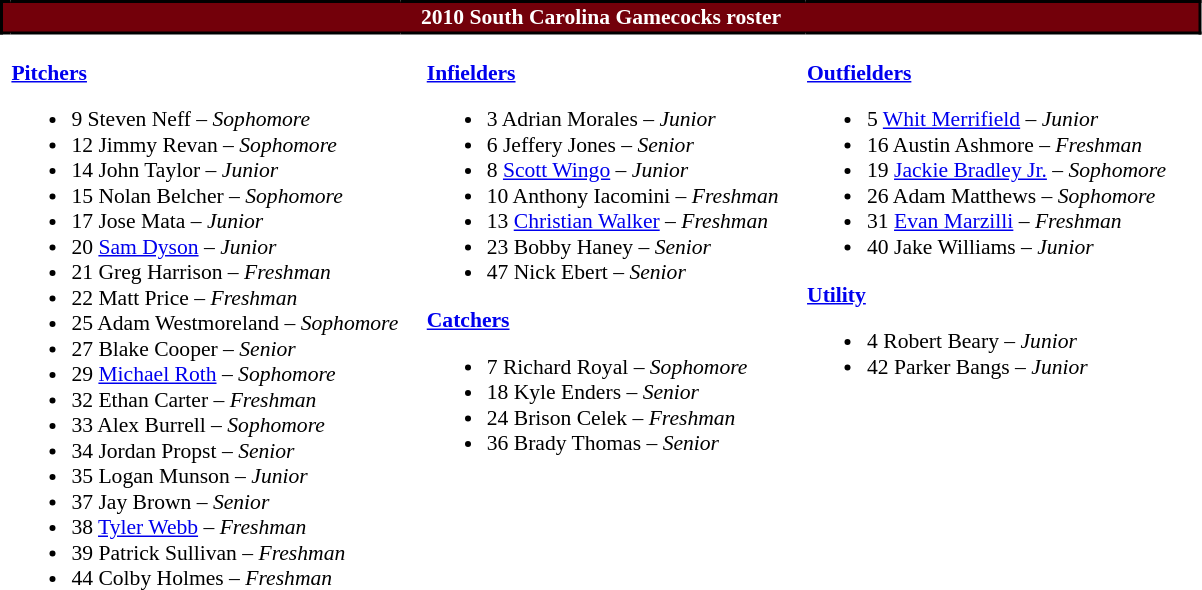<table class="toccolours" style="border-collapse:collapse; font-size:90%;">
<tr>
<th colspan="7" style="background:#73000A;color:white; border: 2px solid #000000;text-align:center;">2010 South Carolina Gamecocks roster</th>
</tr>
<tr>
</tr>
<tr>
<td width="03"> </td>
<td valign="top"><br><strong><a href='#'>Pitchers</a></strong><ul><li>9 Steven Neff – <em>Sophomore</em></li><li>12 Jimmy Revan – <em>Sophomore</em></li><li>14 John Taylor – <em>Junior</em></li><li>15 Nolan Belcher – <em>Sophomore</em></li><li>17 Jose Mata – <em>Junior</em></li><li>20 <a href='#'>Sam Dyson</a> – <em>Junior</em></li><li>21 Greg Harrison – <em> Freshman</em></li><li>22 Matt Price – <em>Freshman</em></li><li>25 Adam Westmoreland – <em> Sophomore</em></li><li>27 Blake Cooper – <em>Senior</em></li><li>29 <a href='#'>Michael Roth</a> – <em>Sophomore</em></li><li>32 Ethan Carter – <em>Freshman</em></li><li>33 Alex Burrell – <em>Sophomore</em></li><li>34 Jordan Propst – <em>Senior</em></li><li>35 Logan Munson – <em>Junior</em></li><li>37 Jay Brown – <em>Senior</em></li><li>38 <a href='#'>Tyler Webb</a> – <em>Freshman</em></li><li>39 Patrick Sullivan – <em>Freshman</em></li><li>44 Colby Holmes – <em>Freshman</em></li></ul></td>
<td width="15"> </td>
<td valign="top"><br><strong><a href='#'>Infielders</a></strong><ul><li>3 Adrian Morales – <em>Junior</em></li><li>6 Jeffery Jones – <em>Senior</em></li><li>8 <a href='#'>Scott Wingo</a> – <em>Junior</em></li><li>10 Anthony Iacomini – <em> Freshman</em></li><li>13 <a href='#'>Christian Walker</a> – <em>Freshman</em></li><li>23 Bobby Haney – <em>Senior</em></li><li>47 Nick Ebert – <em>Senior</em></li></ul><strong><a href='#'>Catchers</a></strong><ul><li>7 Richard Royal – <em>Sophomore</em></li><li>18 Kyle Enders – <em>Senior</em></li><li>24 Brison Celek – <em>Freshman</em></li><li>36 Brady Thomas – <em>Senior</em></li></ul></td>
<td width="15"> </td>
<td valign="top"><br><strong><a href='#'>Outfielders</a></strong><ul><li>5 <a href='#'>Whit Merrifield</a> – <em>Junior</em></li><li>16 Austin Ashmore – <em> Freshman</em></li><li>19 <a href='#'>Jackie Bradley Jr.</a> – <em>Sophomore</em></li><li>26 Adam Matthews – <em>Sophomore</em></li><li>31 <a href='#'>Evan Marzilli</a> – <em>Freshman</em></li><li>40 Jake Williams – <em>Junior</em></li></ul><strong><a href='#'>Utility</a></strong><ul><li>4 Robert Beary – <em>Junior</em></li><li>42 Parker Bangs – <em>Junior</em></li></ul></td>
<td width="20"> </td>
</tr>
</table>
